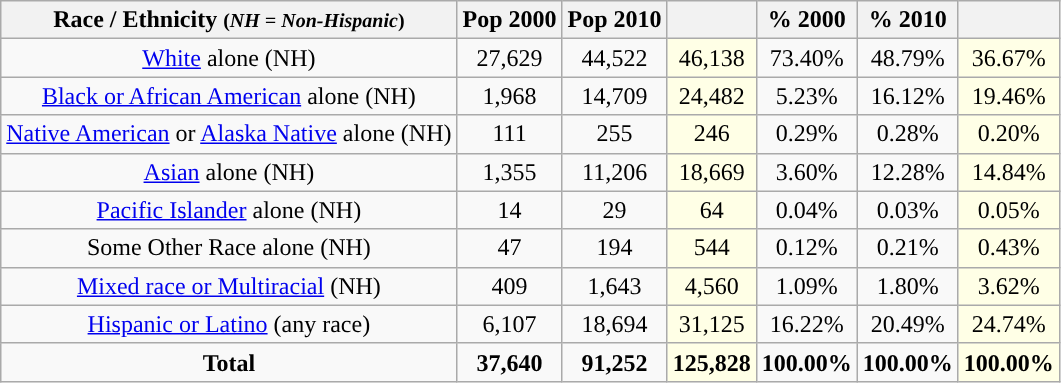<table class="wikitable" style="text-align:center;">
<tr>
<th>Race / Ethnicity <small>(<em>NH = Non-Hispanic</em>)</small></th>
<th>Pop 2000</th>
<th>Pop 2010</th>
<th></th>
<th>% 2000</th>
<th>% 2010</th>
<th></th>
</tr>
<tr>
<td><a href='#'>White</a> alone (NH)</td>
<td>27,629</td>
<td>44,522</td>
<td style='background: #ffffe6;'>46,138</td>
<td>73.40%</td>
<td>48.79%</td>
<td style='background: #ffffe6;'>36.67%</td>
</tr>
<tr>
<td><a href='#'>Black or African American</a> alone (NH)</td>
<td>1,968</td>
<td>14,709</td>
<td style='background: #ffffe6;'>24,482</td>
<td>5.23%</td>
<td>16.12%</td>
<td style='background: #ffffe6;'>19.46%</td>
</tr>
<tr>
<td><a href='#'>Native American</a> or <a href='#'>Alaska Native</a> alone (NH)</td>
<td>111</td>
<td>255</td>
<td style='background: #ffffe6;'>246</td>
<td>0.29%</td>
<td>0.28%</td>
<td style='background: #ffffe6;'>0.20%</td>
</tr>
<tr>
<td><a href='#'>Asian</a> alone (NH)</td>
<td>1,355</td>
<td>11,206</td>
<td style='background: #ffffe6;'>18,669</td>
<td>3.60%</td>
<td>12.28%</td>
<td style='background: #ffffe6;'>14.84%</td>
</tr>
<tr>
<td><a href='#'>Pacific Islander</a> alone (NH)</td>
<td>14</td>
<td>29</td>
<td style='background: #ffffe6;'>64</td>
<td>0.04%</td>
<td>0.03%</td>
<td style='background: #ffffe6;'>0.05%</td>
</tr>
<tr>
<td>Some Other Race alone (NH)</td>
<td>47</td>
<td>194</td>
<td style='background: #ffffe6;'>544</td>
<td>0.12%</td>
<td>0.21%</td>
<td style='background: #ffffe6;'>0.43%</td>
</tr>
<tr>
<td><a href='#'>Mixed race or Multiracial</a> (NH)</td>
<td>409</td>
<td>1,643</td>
<td style='background: #ffffe6;'>4,560</td>
<td>1.09%</td>
<td>1.80%</td>
<td style='background: #ffffe6;'>3.62%</td>
</tr>
<tr>
<td><a href='#'>Hispanic or Latino</a> (any race)</td>
<td>6,107</td>
<td>18,694</td>
<td style='background: #ffffe6;'>31,125</td>
<td>16.22%</td>
<td>20.49%</td>
<td style='background: #ffffe6;'>24.74%</td>
</tr>
<tr>
<td><strong>Total</strong></td>
<td><strong>37,640</strong></td>
<td><strong>91,252</strong></td>
<td style='background: #ffffe6;'><strong>125,828</strong></td>
<td><strong>100.00%</strong></td>
<td><strong>100.00%</strong></td>
<td style='background: #ffffe6;'><strong>100.00%</strong></td>
</tr>
</table>
